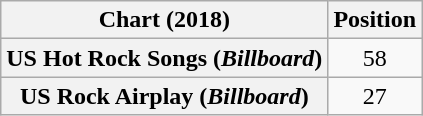<table class="wikitable plainrowheaders" style="text-align:center">
<tr>
<th scope="col">Chart (2018)</th>
<th scope="col">Position</th>
</tr>
<tr>
<th scope="row">US Hot Rock Songs (<em>Billboard</em>)</th>
<td>58</td>
</tr>
<tr>
<th scope="row">US Rock Airplay (<em>Billboard</em>)</th>
<td>27</td>
</tr>
</table>
